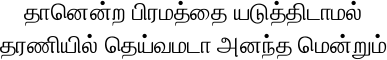<table style="text-align:center">
<tr>
<td>தானென்ற பிரமத்தை யடுத்திடாமல்</td>
</tr>
<tr>
<td>தரணியில் தெய்வமடா அனந்த மென்றும்</td>
</tr>
<tr>
</tr>
</table>
